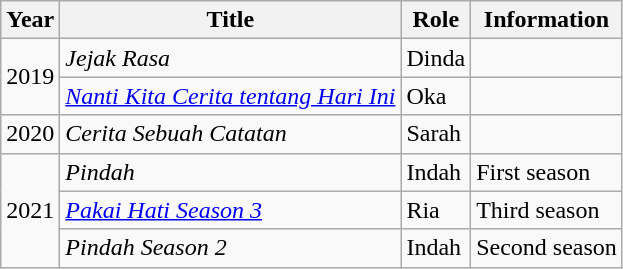<table class="wikitable sortable">
<tr>
<th>Year</th>
<th>Title</th>
<th>Role</th>
<th>Information</th>
</tr>
<tr>
<td rowspan="2">2019</td>
<td><em>Jejak Rasa</em></td>
<td>Dinda</td>
<td></td>
</tr>
<tr>
<td><em><a href='#'>Nanti Kita Cerita tentang Hari Ini</a></em></td>
<td>Oka</td>
<td></td>
</tr>
<tr>
<td>2020</td>
<td><em>Cerita Sebuah Catatan</em></td>
<td>Sarah</td>
<td></td>
</tr>
<tr>
<td rowspan="3">2021</td>
<td><em>Pindah</em></td>
<td>Indah</td>
<td>First season</td>
</tr>
<tr>
<td><em><a href='#'>Pakai Hati Season 3</a></em></td>
<td>Ria</td>
<td>Third season</td>
</tr>
<tr>
<td><em>Pindah Season 2</em></td>
<td>Indah</td>
<td>Second season</td>
</tr>
</table>
